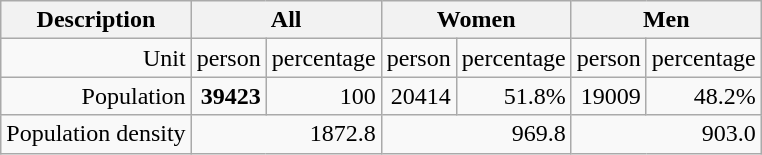<table class="wikitable" style="text-align:right;">
<tr>
<th>Description</th>
<th colspan=2>All</th>
<th colspan=2>Women</th>
<th colspan=2>Men</th>
</tr>
<tr>
<td>Unit</td>
<td>person</td>
<td>percentage</td>
<td>person</td>
<td>percentage</td>
<td>person</td>
<td>percentage</td>
</tr>
<tr ->
<td>Population</td>
<td><strong>39423</strong></td>
<td>100</td>
<td>20414</td>
<td>51.8%</td>
<td>19009</td>
<td>48.2%</td>
</tr>
<tr ->
<td>Population density</td>
<td colspan=2>1872.8</td>
<td colspan=2>969.8</td>
<td colspan=2>903.0</td>
</tr>
</table>
